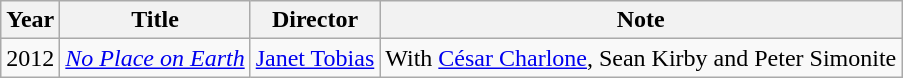<table class="wikitable">
<tr>
<th>Year</th>
<th>Title</th>
<th>Director</th>
<th>Note</th>
</tr>
<tr>
<td>2012</td>
<td><em><a href='#'>No Place on Earth</a></em></td>
<td><a href='#'>Janet Tobias</a></td>
<td>With <a href='#'>César Charlone</a>, Sean Kirby and Peter Simonite</td>
</tr>
</table>
